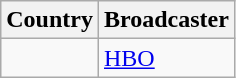<table class="wikitable">
<tr>
<th align=center>Country</th>
<th align=center>Broadcaster</th>
</tr>
<tr>
<td></td>
<td><a href='#'>HBO</a></td>
</tr>
</table>
